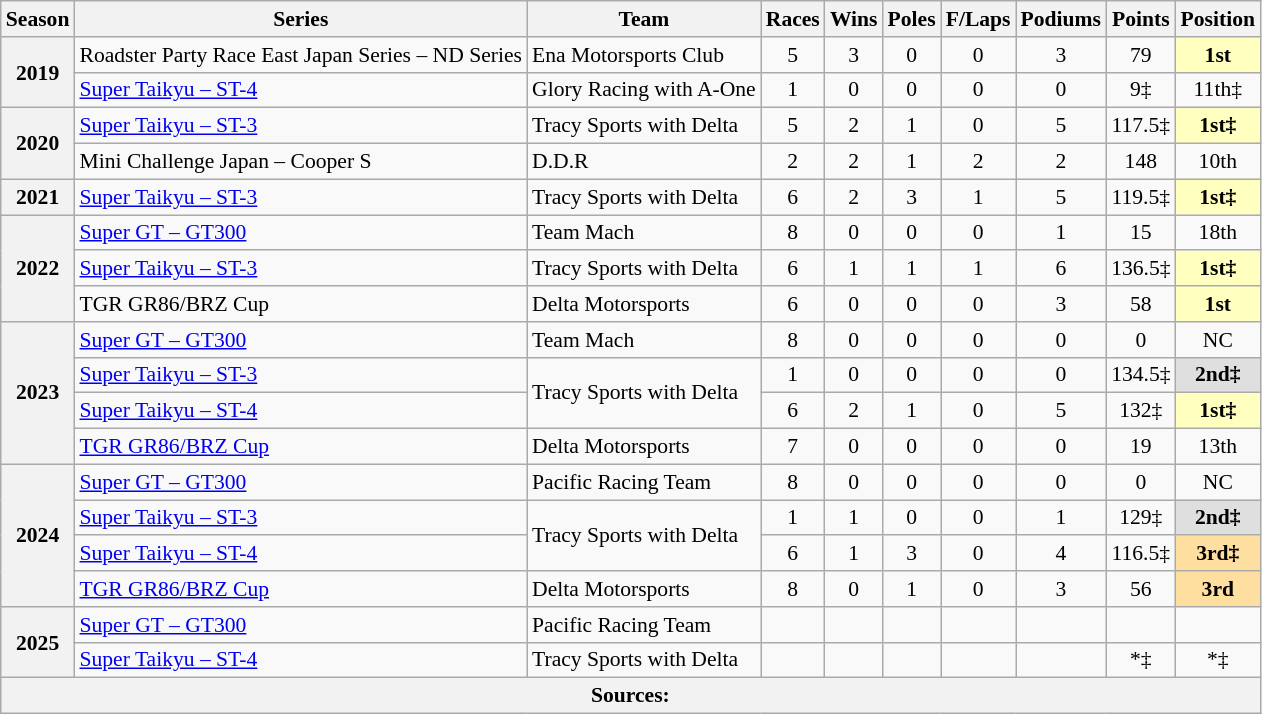<table class="wikitable" style="font-size: 90%; text-align:center">
<tr>
<th>Season</th>
<th>Series</th>
<th>Team</th>
<th>Races</th>
<th>Wins</th>
<th>Poles</th>
<th>F/Laps</th>
<th>Podiums</th>
<th>Points</th>
<th>Position</th>
</tr>
<tr>
<th rowspan="2">2019</th>
<td align="left">Roadster Party Race East Japan Series – ND Series</td>
<td align="left">Ena Motorsports Club</td>
<td>5</td>
<td>3</td>
<td>0</td>
<td>0</td>
<td>3</td>
<td>79</td>
<td style="background:#FFFFBF"><strong>1st</strong></td>
</tr>
<tr>
<td align="left"><a href='#'>Super Taikyu – ST-4</a></td>
<td align="left">Glory Racing with A-One</td>
<td>1</td>
<td>0</td>
<td>0</td>
<td>0</td>
<td>0</td>
<td>9‡</td>
<td>11th‡</td>
</tr>
<tr>
<th rowspan="2">2020</th>
<td align="left"><a href='#'>Super Taikyu  – ST-3</a></td>
<td align="left">Tracy Sports with Delta</td>
<td>5</td>
<td>2</td>
<td>1</td>
<td>0</td>
<td>5</td>
<td>117.5‡</td>
<td style="background:#FFFFBF"><strong>1st‡</strong></td>
</tr>
<tr>
<td align="left">Mini Challenge Japan – Cooper S</td>
<td align="left">D.D.R</td>
<td>2</td>
<td>2</td>
<td>1</td>
<td>2</td>
<td>2</td>
<td>148</td>
<td>10th</td>
</tr>
<tr>
<th>2021</th>
<td align="left"><a href='#'>Super Taikyu – ST-3</a></td>
<td align="left">Tracy Sports with Delta</td>
<td>6</td>
<td>2</td>
<td>3</td>
<td>1</td>
<td>5</td>
<td>119.5‡</td>
<td style="background:#FFFFBF"><strong>1st‡</strong></td>
</tr>
<tr>
<th rowspan="3">2022</th>
<td align=left><a href='#'>Super GT – GT300</a></td>
<td align=left>Team Mach</td>
<td>8</td>
<td>0</td>
<td>0</td>
<td>0</td>
<td>1</td>
<td>15</td>
<td>18th</td>
</tr>
<tr>
<td align="left"><a href='#'>Super Taikyu – ST-3</a></td>
<td align="left">Tracy Sports with Delta</td>
<td>6</td>
<td>1</td>
<td>1</td>
<td>1</td>
<td>6</td>
<td>136.5‡</td>
<td style="background:#FFFFBF"><strong>1st‡</strong></td>
</tr>
<tr>
<td align=left>TGR GR86/BRZ Cup</td>
<td align=left>Delta Motorsports</td>
<td>6</td>
<td>0</td>
<td>0</td>
<td>0</td>
<td>3</td>
<td>58</td>
<td style="background:#FFFFBF"><strong>1st</strong></td>
</tr>
<tr>
<th rowspan="4">2023</th>
<td align="left"><a href='#'>Super GT – GT300</a></td>
<td align="left">Team Mach</td>
<td>8</td>
<td>0</td>
<td>0</td>
<td>0</td>
<td>0</td>
<td>0</td>
<td>NC</td>
</tr>
<tr>
<td align="left"><a href='#'>Super Taikyu – ST-3</a></td>
<td align="left" rowspan="2">Tracy Sports with Delta</td>
<td>1</td>
<td>0</td>
<td>0</td>
<td>0</td>
<td>0</td>
<td>134.5‡</td>
<td style="background:#dfdfdf"><strong>2nd‡</strong></td>
</tr>
<tr>
<td align="left"><a href='#'>Super Taikyu – ST-4</a></td>
<td>6</td>
<td>2</td>
<td>1</td>
<td>0</td>
<td>5</td>
<td>132‡</td>
<td style="background:#FFFFBF"><strong>1st‡</strong></td>
</tr>
<tr>
<td align=left><a href='#'>TGR GR86/BRZ Cup</a></td>
<td align=left>Delta Motorsports</td>
<td>7</td>
<td>0</td>
<td>0</td>
<td>0</td>
<td>0</td>
<td>19</td>
<td>13th</td>
</tr>
<tr>
<th rowspan="4">2024</th>
<td align="left"><a href='#'>Super GT – GT300</a></td>
<td align="left">Pacific Racing Team</td>
<td>8</td>
<td>0</td>
<td>0</td>
<td>0</td>
<td>0</td>
<td>0</td>
<td>NC</td>
</tr>
<tr>
<td align="left"><a href='#'>Super Taikyu – ST-3</a></td>
<td align="left" rowspan="2">Tracy Sports with Delta</td>
<td>1</td>
<td>1</td>
<td>0</td>
<td>0</td>
<td>1</td>
<td>129‡</td>
<td style="background:#dfdfdf"><strong>2nd‡</strong></td>
</tr>
<tr>
<td align="left"><a href='#'>Super Taikyu – ST-4</a></td>
<td>6</td>
<td>1</td>
<td>3</td>
<td>0</td>
<td>4</td>
<td>116.5‡</td>
<td style="background:#ffdf9f"><strong>3rd‡</strong></td>
</tr>
<tr>
<td align=left><a href='#'>TGR GR86/BRZ Cup</a></td>
<td align=left>Delta Motorsports</td>
<td>8</td>
<td>0</td>
<td>1</td>
<td>0</td>
<td>3</td>
<td>56</td>
<td style="background:#ffdf9f"><strong>3rd</strong></td>
</tr>
<tr>
<th rowspan="2">2025</th>
<td align="left"><a href='#'>Super GT – GT300</a></td>
<td align="left">Pacific Racing Team</td>
<td></td>
<td></td>
<td></td>
<td></td>
<td></td>
<td></td>
<td></td>
</tr>
<tr>
<td align="left"><a href='#'>Super Taikyu – ST-4</a></td>
<td align="left">Tracy Sports with Delta</td>
<td></td>
<td></td>
<td></td>
<td></td>
<td></td>
<td>*‡</td>
<td>*‡</td>
</tr>
<tr>
<th colspan="10">Sources:</th>
</tr>
</table>
